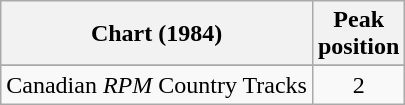<table class="wikitable sortable">
<tr>
<th align="left">Chart (1984)</th>
<th align="center">Peak<br>position</th>
</tr>
<tr>
</tr>
<tr>
<td align="left">Canadian <em>RPM</em> Country Tracks</td>
<td align="center">2</td>
</tr>
</table>
